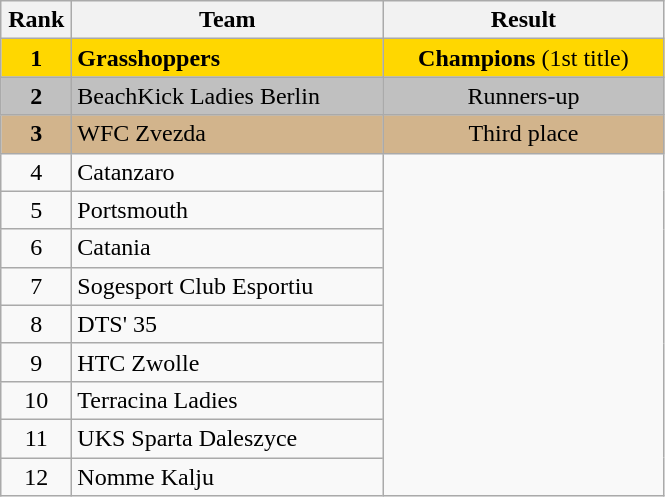<table class="wikitable" style="text-align:center">
<tr>
<th width=40>Rank</th>
<th width=200>Team</th>
<th width=180>Result</th>
</tr>
<tr bgcolor="gold">
<td><strong>1</strong></td>
<td align="left"><strong> Grasshoppers</strong></td>
<td><strong>Champions</strong> (1st title)</td>
</tr>
<tr bgcolor="silver">
<td><strong>2</strong></td>
<td align="left"> BeachKick Ladies Berlin</td>
<td>Runners-up</td>
</tr>
<tr bgcolor="tan">
<td><strong>3</strong></td>
<td align="left"> WFC Zvezda</td>
<td>Third place</td>
</tr>
<tr>
<td>4</td>
<td align="left"> Catanzaro</td>
<td rowspan=30></td>
</tr>
<tr>
<td>5</td>
<td align="left"> Portsmouth</td>
</tr>
<tr>
<td>6</td>
<td align="left"> Catania</td>
</tr>
<tr>
<td>7</td>
<td align="left"> Sogesport Club Esportiu</td>
</tr>
<tr>
<td>8</td>
<td align="left"> DTS' 35</td>
</tr>
<tr>
<td>9</td>
<td align="left"> HTC Zwolle</td>
</tr>
<tr>
<td>10</td>
<td align="left"> Terracina Ladies</td>
</tr>
<tr>
<td>11</td>
<td align="left"> UKS Sparta Daleszyce</td>
</tr>
<tr>
<td>12</td>
<td align="left"> Nomme Kalju</td>
</tr>
</table>
